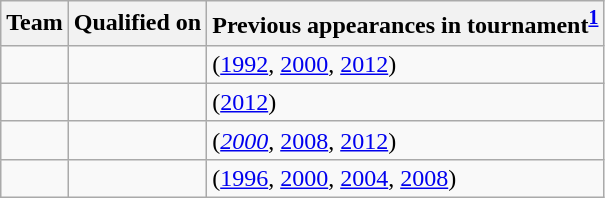<table class="wikitable sortable">
<tr>
<th>Team</th>
<th>Qualified on</th>
<th>Previous appearances in tournament<sup><strong><a href='#'>1</a></strong></sup></th>
</tr>
<tr>
<td></td>
<td></td>
<td> (<a href='#'>1992</a>, <a href='#'>2000</a>, <a href='#'>2012</a>)</td>
</tr>
<tr>
<td></td>
<td></td>
<td> (<a href='#'>2012</a>)</td>
</tr>
<tr>
<td></td>
<td></td>
<td> (<em><a href='#'>2000</a></em>, <a href='#'>2008</a>, <a href='#'>2012</a>)</td>
</tr>
<tr>
<td></td>
<td></td>
<td> (<a href='#'>1996</a>, <a href='#'>2000</a>, <a href='#'>2004</a>, <a href='#'>2008</a>)</td>
</tr>
</table>
